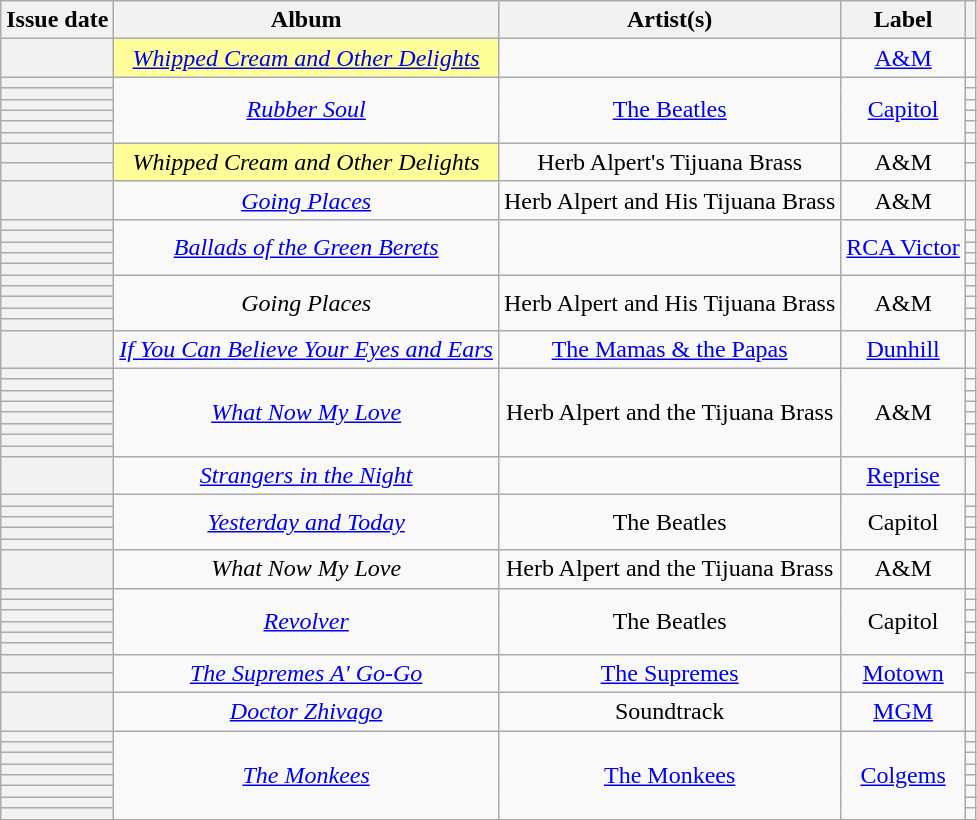<table class="wikitable sortable plainrowheaders" style="text-align: center">
<tr>
<th scope=col>Issue date</th>
<th scope=col>Album</th>
<th scope=col>Artist(s)</th>
<th scope=col>Label</th>
<th scope=col class="unsortable"></th>
</tr>
<tr>
<th scope="row"></th>
<td bgcolor=#FFFF99><em><a href='#'>Whipped Cream and Other Delights</a></em> </td>
<td></td>
<td><a href='#'>A&M</a></td>
<td align="center"></td>
</tr>
<tr>
<th scope="row"></th>
<td rowspan=6><em><a href='#'>Rubber Soul</a></em></td>
<td rowspan=6 data-sort-value="Beatles, The"><a href='#'>The Beatles</a></td>
<td rowspan=6><a href='#'>Capitol</a></td>
<td align="center"></td>
</tr>
<tr>
<th scope="row"></th>
<td align="center"></td>
</tr>
<tr>
<th scope="row"></th>
<td align="center"></td>
</tr>
<tr>
<th scope="row"></th>
<td align="center"></td>
</tr>
<tr>
<th scope="row"></th>
<td align="center"></td>
</tr>
<tr>
<th scope="row"></th>
<td align="center"></td>
</tr>
<tr>
<th scope="row"></th>
<td bgcolor=#FFFF99 rowspan=2><em>Whipped Cream and Other Delights</em> </td>
<td rowspan=2 data-sort-value="Alpert, Herb">Herb Alpert's Tijuana Brass</td>
<td rowspan=2>A&M</td>
<td align="center"></td>
</tr>
<tr>
<th scope="row"></th>
<td align="center"></td>
</tr>
<tr>
<th scope="row"></th>
<td><em><a href='#'>Going Places</a></em></td>
<td data-sort-value="Alpert, Herb">Herb Alpert and His Tijuana Brass</td>
<td>A&M</td>
<td align="center"></td>
</tr>
<tr>
<th scope="row"></th>
<td rowspan=5><em><a href='#'>Ballads of the Green Berets</a></em></td>
<td rowspan=5></td>
<td rowspan=5><a href='#'>RCA Victor</a></td>
<td align="center"></td>
</tr>
<tr>
<th scope="row"></th>
<td align="center"></td>
</tr>
<tr>
<th scope="row"></th>
<td align="center"></td>
</tr>
<tr>
<th scope="row"></th>
<td align="center"></td>
</tr>
<tr>
<th scope="row"></th>
<td align="center"></td>
</tr>
<tr>
<th scope="row"></th>
<td rowspan=5><em>Going Places</em></td>
<td rowspan=5 data-sort-value="Alpert, Herb">Herb Alpert and His Tijuana Brass</td>
<td rowspan=5>A&M</td>
<td align="center"></td>
</tr>
<tr>
<th scope="row"></th>
<td align="center"></td>
</tr>
<tr>
<th scope="row"></th>
<td align="center"></td>
</tr>
<tr>
<th scope="row"></th>
<td align="center"></td>
</tr>
<tr>
<th scope="row"></th>
<td align="center"></td>
</tr>
<tr>
<th scope="row"></th>
<td><em><a href='#'>If You Can Believe Your Eyes and Ears</a></em></td>
<td data-sort-value="Mamas and the Papas, The"><a href='#'>The Mamas & the Papas</a></td>
<td><a href='#'>Dunhill</a></td>
<td align="center"></td>
</tr>
<tr>
<th scope="row"></th>
<td rowspan=8><em><a href='#'>What Now My Love</a></em></td>
<td rowspan=8 data-sort-value="Alpert, Herb">Herb Alpert and the Tijuana Brass</td>
<td rowspan=8>A&M</td>
<td align="center"></td>
</tr>
<tr>
<th scope="row"></th>
<td align="center"></td>
</tr>
<tr>
<th scope="row"></th>
<td align="center"></td>
</tr>
<tr>
<th scope="row"></th>
<td align="center"></td>
</tr>
<tr>
<th scope="row"></th>
<td align="center"></td>
</tr>
<tr>
<th scope="row"></th>
<td align="center"></td>
</tr>
<tr>
<th scope="row"></th>
<td align="center"></td>
</tr>
<tr>
<th scope="row"></th>
<td align="center"></td>
</tr>
<tr>
<th scope="row"></th>
<td><em><a href='#'>Strangers in the Night</a></em></td>
<td></td>
<td><a href='#'>Reprise</a></td>
<td align="center"></td>
</tr>
<tr>
<th scope="row"></th>
<td rowspan=5><em><a href='#'>Yesterday and Today</a></em></td>
<td rowspan=5 data-sort-value="Beatles, The">The Beatles</td>
<td rowspan=5>Capitol</td>
<td align="center"></td>
</tr>
<tr>
<th scope="row"></th>
<td align="center"></td>
</tr>
<tr>
<th scope="row"></th>
<td align="center"></td>
</tr>
<tr>
<th scope="row"></th>
<td align="center"></td>
</tr>
<tr>
<th scope="row"></th>
<td align="center"></td>
</tr>
<tr>
<th scope="row"></th>
<td><em>What Now My Love</em></td>
<td data-sort-value="Alpert, Herb">Herb Alpert and the Tijuana Brass</td>
<td>A&M</td>
<td align="center"></td>
</tr>
<tr>
<th scope="row"></th>
<td rowspan=6><em><a href='#'>Revolver</a></em></td>
<td rowspan=6 data-sort-value="Beatles, The">The Beatles</td>
<td rowspan=6>Capitol</td>
<td align="center"></td>
</tr>
<tr>
<th scope="row"></th>
<td align="center"></td>
</tr>
<tr>
<th scope="row"></th>
<td align="center"></td>
</tr>
<tr>
<th scope="row"></th>
<td align="center"></td>
</tr>
<tr>
<th scope="row"></th>
<td align="center"></td>
</tr>
<tr>
<th scope="row"></th>
<td align="center"></td>
</tr>
<tr>
<th scope="row"></th>
<td rowspan=2><em><a href='#'>The Supremes A' Go-Go</a></em></td>
<td rowspan=2 data-sort-value="Supremes, The"><a href='#'>The Supremes</a></td>
<td rowspan=2><a href='#'>Motown</a></td>
<td align="center"></td>
</tr>
<tr>
<th scope="row"></th>
<td align="center"></td>
</tr>
<tr>
<th scope="row"></th>
<td><em><a href='#'>Doctor Zhivago</a></em></td>
<td>Soundtrack</td>
<td><a href='#'>MGM</a></td>
<td align="center"></td>
</tr>
<tr>
<th scope="row"></th>
<td rowspan=8><em><a href='#'>The Monkees</a></em></td>
<td rowspan=8 data-sort-value="Monkees, The"><a href='#'>The Monkees</a></td>
<td rowspan=8><a href='#'>Colgems</a></td>
<td align="center"></td>
</tr>
<tr>
<th scope="row"></th>
<td align="center"></td>
</tr>
<tr>
<th scope="row"></th>
<td align="center"></td>
</tr>
<tr>
<th scope="row"></th>
<td align="center"></td>
</tr>
<tr>
<th scope="row"></th>
<td align="center"></td>
</tr>
<tr>
<th scope="row"></th>
<td align="center"></td>
</tr>
<tr>
<th scope="row"></th>
<td align="center"></td>
</tr>
<tr>
<th scope="row"></th>
<td align="center"></td>
</tr>
<tr>
</tr>
</table>
